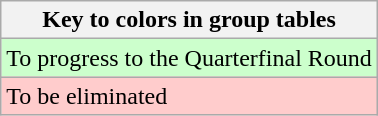<table class="wikitable" border="1">
<tr>
<th>Key to colors in group tables</th>
</tr>
<tr style="background:#cfc;">
<td>To progress to the Quarterfinal Round</td>
</tr>
<tr style="background:#ffcccc;">
<td>To be eliminated</td>
</tr>
</table>
